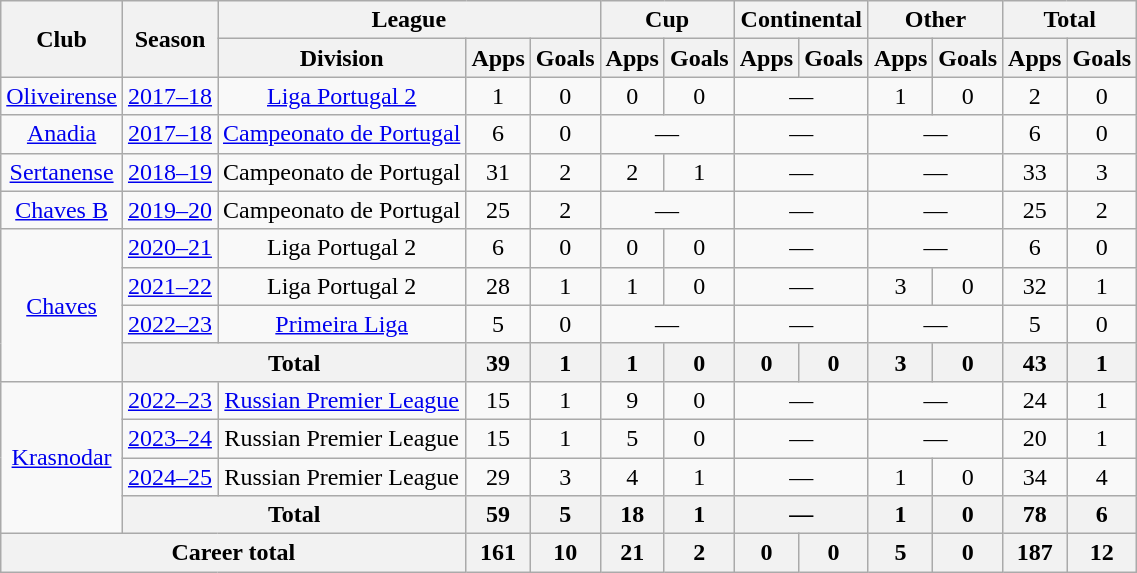<table class="wikitable" style="text-align: center;">
<tr>
<th rowspan=2>Club</th>
<th rowspan=2>Season</th>
<th colspan=3>League</th>
<th colspan=2>Cup</th>
<th colspan=2>Continental</th>
<th colspan=2>Other</th>
<th colspan=2>Total</th>
</tr>
<tr>
<th>Division</th>
<th>Apps</th>
<th>Goals</th>
<th>Apps</th>
<th>Goals</th>
<th>Apps</th>
<th>Goals</th>
<th>Apps</th>
<th>Goals</th>
<th>Apps</th>
<th>Goals</th>
</tr>
<tr>
<td><a href='#'>Oliveirense</a></td>
<td><a href='#'>2017–18</a></td>
<td><a href='#'>Liga Portugal 2</a></td>
<td>1</td>
<td>0</td>
<td>0</td>
<td>0</td>
<td colspan="2">—</td>
<td>1</td>
<td>0</td>
<td>2</td>
<td>0</td>
</tr>
<tr>
<td><a href='#'>Anadia</a></td>
<td><a href='#'>2017–18</a></td>
<td><a href='#'>Campeonato de Portugal</a></td>
<td>6</td>
<td>0</td>
<td colspan="2">—</td>
<td colspan="2">—</td>
<td colspan="2">—</td>
<td>6</td>
<td>0</td>
</tr>
<tr>
<td><a href='#'>Sertanense</a></td>
<td><a href='#'>2018–19</a></td>
<td>Campeonato de Portugal</td>
<td>31</td>
<td>2</td>
<td>2</td>
<td>1</td>
<td colspan="2">—</td>
<td colspan="2">—</td>
<td>33</td>
<td>3</td>
</tr>
<tr>
<td><a href='#'>Chaves B</a></td>
<td><a href='#'>2019–20</a></td>
<td>Campeonato de Portugal</td>
<td>25</td>
<td>2</td>
<td colspan="2">—</td>
<td colspan="2">—</td>
<td colspan="2">—</td>
<td>25</td>
<td>2</td>
</tr>
<tr>
<td rowspan="4"><a href='#'>Chaves</a></td>
<td><a href='#'>2020–21</a></td>
<td>Liga Portugal 2</td>
<td>6</td>
<td>0</td>
<td>0</td>
<td>0</td>
<td colspan="2">—</td>
<td colspan="2">—</td>
<td>6</td>
<td>0</td>
</tr>
<tr>
<td><a href='#'>2021–22</a></td>
<td>Liga Portugal 2</td>
<td>28</td>
<td>1</td>
<td>1</td>
<td>0</td>
<td colspan="2">—</td>
<td>3</td>
<td>0</td>
<td>32</td>
<td>1</td>
</tr>
<tr>
<td><a href='#'>2022–23</a></td>
<td><a href='#'>Primeira Liga</a></td>
<td>5</td>
<td>0</td>
<td colspan="2">—</td>
<td colspan="2">—</td>
<td colspan="2">—</td>
<td>5</td>
<td>0</td>
</tr>
<tr>
<th colspan=2>Total</th>
<th>39</th>
<th>1</th>
<th>1</th>
<th>0</th>
<th>0</th>
<th>0</th>
<th>3</th>
<th>0</th>
<th>43</th>
<th>1</th>
</tr>
<tr>
<td rowspan="4"><a href='#'>Krasnodar</a></td>
<td><a href='#'>2022–23</a></td>
<td><a href='#'>Russian Premier League</a></td>
<td>15</td>
<td>1</td>
<td>9</td>
<td>0</td>
<td colspan="2">—</td>
<td colspan="2">—</td>
<td>24</td>
<td>1</td>
</tr>
<tr>
<td><a href='#'>2023–24</a></td>
<td>Russian Premier League</td>
<td>15</td>
<td>1</td>
<td>5</td>
<td>0</td>
<td colspan="2">—</td>
<td colspan="2">—</td>
<td>20</td>
<td>1</td>
</tr>
<tr>
<td><a href='#'>2024–25</a></td>
<td>Russian Premier League</td>
<td>29</td>
<td>3</td>
<td>4</td>
<td>1</td>
<td colspan="2">—</td>
<td>1</td>
<td>0</td>
<td>34</td>
<td>4</td>
</tr>
<tr>
<th colspan="2">Total</th>
<th>59</th>
<th>5</th>
<th>18</th>
<th>1</th>
<th colspan="2">—</th>
<th>1</th>
<th>0</th>
<th>78</th>
<th>6</th>
</tr>
<tr>
<th colspan="3">Career total</th>
<th>161</th>
<th>10</th>
<th>21</th>
<th>2</th>
<th>0</th>
<th>0</th>
<th>5</th>
<th>0</th>
<th>187</th>
<th>12</th>
</tr>
</table>
